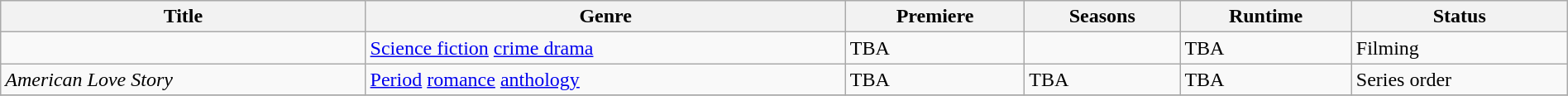<table class="wikitable sortable" style="width:100%;">
<tr>
<th>Title</th>
<th>Genre</th>
<th>Premiere</th>
<th>Seasons</th>
<th>Runtime</th>
<th>Status</th>
</tr>
<tr>
<td><em></em></td>
<td><a href='#'>Science fiction</a> <a href='#'>crime drama</a></td>
<td>TBA</td>
<td></td>
<td>TBA</td>
<td>Filming</td>
</tr>
<tr>
<td><em>American Love Story</em></td>
<td><a href='#'>Period</a> <a href='#'>romance</a> <a href='#'>anthology</a></td>
<td>TBA</td>
<td>TBA</td>
<td>TBA</td>
<td>Series order</td>
</tr>
<tr>
</tr>
</table>
